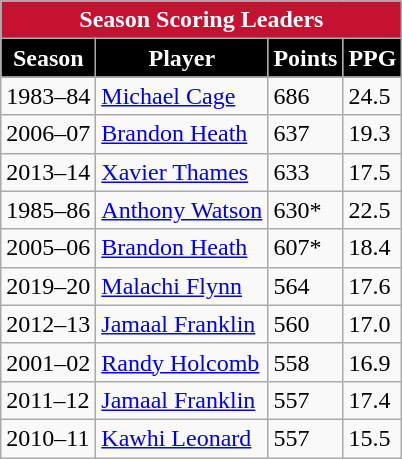<table class="wikitable" style="float:left; margin-right:1em">
<tr>
<th style="background:#C41230; color:white;" colspan=6>Season Scoring Leaders</th>
</tr>
<tr>
<th style="background:black; color:white;">Season</th>
<th style="background:black; color:white;">Player</th>
<th style="background:black; color:white;">Points</th>
<th style="background:black; color:white;">PPG</th>
</tr>
<tr>
<td>1983–84</td>
<td><a href='#'>Michael Cage</a></td>
<td>686</td>
<td>24.5</td>
</tr>
<tr>
<td>2006–07</td>
<td><a href='#'>Brandon Heath</a></td>
<td>637</td>
<td>19.3</td>
</tr>
<tr>
<td>2013–14</td>
<td><a href='#'>Xavier Thames</a></td>
<td>633</td>
<td>17.5</td>
</tr>
<tr>
<td>1985–86</td>
<td><a href='#'>Anthony Watson</a></td>
<td>630*</td>
<td>22.5</td>
</tr>
<tr>
<td>2005–06</td>
<td><a href='#'>Brandon Heath</a></td>
<td>607*</td>
<td>18.4</td>
</tr>
<tr>
<td>2019–20</td>
<td><a href='#'>Malachi Flynn</a></td>
<td>564</td>
<td>17.6</td>
</tr>
<tr>
<td>2012–13</td>
<td><a href='#'>Jamaal Franklin</a></td>
<td>560</td>
<td>17.0</td>
</tr>
<tr>
<td>2001–02</td>
<td><a href='#'>Randy Holcomb</a></td>
<td>558</td>
<td>16.9</td>
</tr>
<tr>
<td>2011–12</td>
<td><a href='#'>Jamaal Franklin</a></td>
<td>557</td>
<td>17.4</td>
</tr>
<tr>
<td>2010–11</td>
<td><a href='#'>Kawhi Leonard</a></td>
<td>557</td>
<td>15.5</td>
</tr>
</table>
